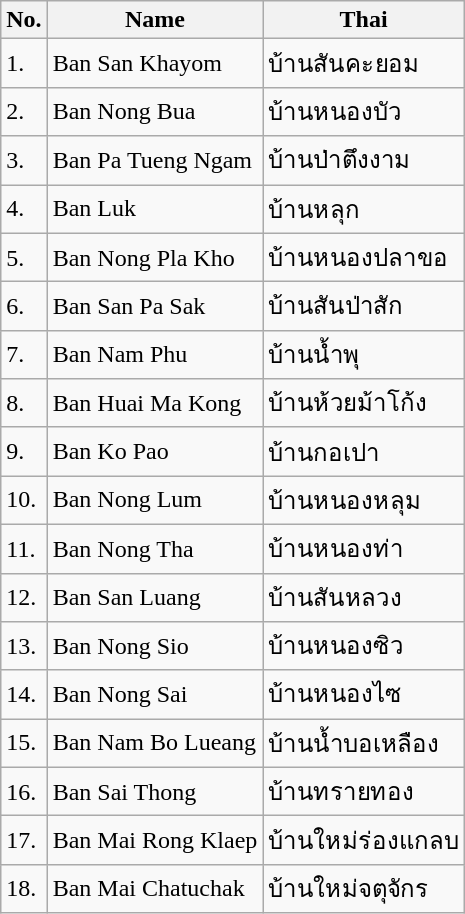<table class="wikitable sortable">
<tr>
<th>No.</th>
<th>Name</th>
<th>Thai</th>
</tr>
<tr>
<td>1.</td>
<td>Ban San Khayom</td>
<td>บ้านสันคะยอม</td>
</tr>
<tr>
<td>2.</td>
<td>Ban Nong Bua</td>
<td>บ้านหนองบัว</td>
</tr>
<tr>
<td>3.</td>
<td>Ban Pa Tueng Ngam</td>
<td>บ้านป่าตึงงาม</td>
</tr>
<tr>
<td>4.</td>
<td>Ban Luk</td>
<td>บ้านหลุก</td>
</tr>
<tr>
<td>5.</td>
<td>Ban Nong Pla Kho</td>
<td>บ้านหนองปลาขอ</td>
</tr>
<tr>
<td>6.</td>
<td>Ban San Pa Sak</td>
<td>บ้านสันป่าสัก</td>
</tr>
<tr>
<td>7.</td>
<td>Ban Nam Phu</td>
<td>บ้านน้ำพุ</td>
</tr>
<tr>
<td>8.</td>
<td>Ban Huai Ma Kong</td>
<td>บ้านห้วยม้าโก้ง</td>
</tr>
<tr>
<td>9.</td>
<td>Ban Ko Pao</td>
<td>บ้านกอเปา</td>
</tr>
<tr>
<td>10.</td>
<td>Ban Nong Lum</td>
<td>บ้านหนองหลุม</td>
</tr>
<tr>
<td>11.</td>
<td>Ban Nong Tha</td>
<td>บ้านหนองท่า</td>
</tr>
<tr>
<td>12.</td>
<td>Ban San Luang</td>
<td>บ้านสันหลวง</td>
</tr>
<tr>
<td>13.</td>
<td>Ban Nong Sio</td>
<td>บ้านหนองซิว</td>
</tr>
<tr>
<td>14.</td>
<td>Ban Nong Sai</td>
<td>บ้านหนองไซ</td>
</tr>
<tr>
<td>15.</td>
<td>Ban Nam Bo Lueang</td>
<td>บ้านน้ำบอเหลือง</td>
</tr>
<tr>
<td>16.</td>
<td>Ban Sai Thong</td>
<td>บ้านทรายทอง</td>
</tr>
<tr>
<td>17.</td>
<td>Ban Mai Rong Klaep</td>
<td>บ้านใหม่ร่องแกลบ</td>
</tr>
<tr>
<td>18.</td>
<td>Ban Mai Chatuchak</td>
<td>บ้านใหม่จตุจักร</td>
</tr>
</table>
